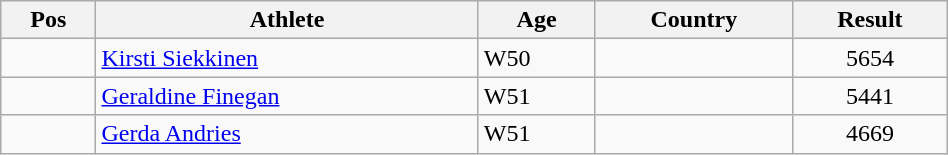<table class="wikitable"  style="text-align:center; width:50%;">
<tr>
<th>Pos</th>
<th>Athlete</th>
<th>Age</th>
<th>Country</th>
<th>Result</th>
</tr>
<tr>
<td align=center></td>
<td align=left><a href='#'>Kirsti Siekkinen</a></td>
<td align=left>W50</td>
<td align=left></td>
<td>5654</td>
</tr>
<tr>
<td align=center></td>
<td align=left><a href='#'>Geraldine Finegan</a></td>
<td align=left>W51</td>
<td align=left></td>
<td>5441</td>
</tr>
<tr>
<td align=center></td>
<td align=left><a href='#'>Gerda Andries</a></td>
<td align=left>W51</td>
<td align=left></td>
<td>4669</td>
</tr>
</table>
